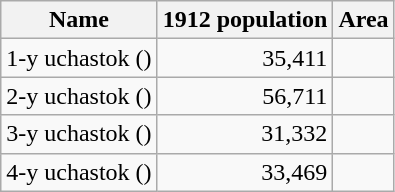<table class="wikitable sortable">
<tr>
<th>Name</th>
<th>1912 population</th>
<th>Area</th>
</tr>
<tr>
<td>1-y uchastok ()</td>
<td align="right">35,411</td>
<td></td>
</tr>
<tr>
<td>2-y uchastok ()</td>
<td align="right">56,711</td>
<td></td>
</tr>
<tr>
<td>3-y uchastok ()</td>
<td align="right">31,332</td>
<td></td>
</tr>
<tr>
<td>4-y uchastok ()</td>
<td align="right">33,469</td>
<td></td>
</tr>
</table>
